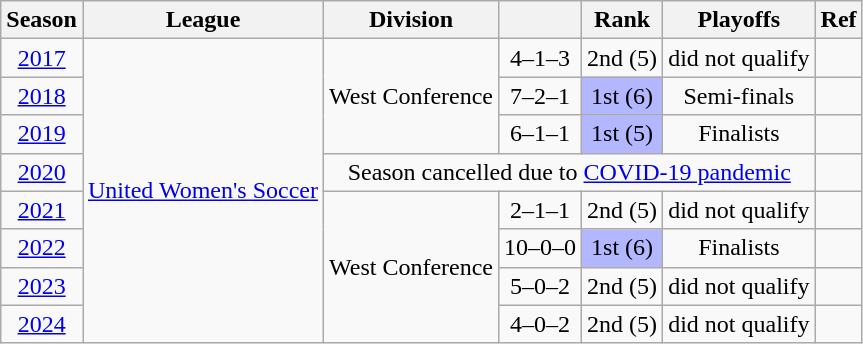<table class="wikitable" style="text-align: center;">
<tr>
<th>Season</th>
<th>League</th>
<th>Division</th>
<th></th>
<th>Rank</th>
<th>Playoffs</th>
<th>Ref</th>
</tr>
<tr>
<td><a href='#'>2017</a></td>
<td rowspan=8><a href='#'>United Women's Soccer</a></td>
<td rowspan=3>West Conference</td>
<td>4–1–3</td>
<td>2nd (5)</td>
<td>did not qualify</td>
<td></td>
</tr>
<tr>
<td><a href='#'>2018</a></td>
<td>7–2–1</td>
<td bgcolor="B3B7FF">1st (6)</td>
<td>Semi-finals</td>
<td></td>
</tr>
<tr>
<td><a href='#'>2019</a></td>
<td>6–1–1</td>
<td bgcolor="B3B7FF">1st (5)</td>
<td>Finalists</td>
<td></td>
</tr>
<tr>
<td><a href='#'>2020</a></td>
<td colspan=4>Season cancelled due to <a href='#'>COVID-19 pandemic</a></td>
<td></td>
</tr>
<tr>
<td><a href='#'>2021</a></td>
<td rowspan=4>West Conference</td>
<td>2–1–1</td>
<td>2nd (5)</td>
<td>did not qualify</td>
<td></td>
</tr>
<tr>
<td><a href='#'>2022</a></td>
<td>10–0–0</td>
<td bgcolor="B3B7FF">1st (6)</td>
<td>Finalists</td>
<td></td>
</tr>
<tr>
<td><a href='#'>2023</a></td>
<td>5–0–2</td>
<td>2nd (5)</td>
<td>did not qualify</td>
<td></td>
</tr>
<tr>
<td><a href='#'>2024</a></td>
<td>4–0–2</td>
<td>2nd (5)</td>
<td>did not qualify</td>
<td></td>
</tr>
</table>
